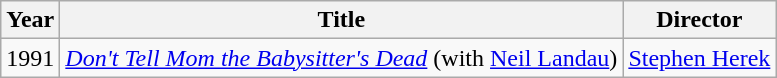<table class="wikitable">
<tr>
<th>Year</th>
<th>Title</th>
<th>Director</th>
</tr>
<tr>
<td>1991</td>
<td><em><a href='#'>Don't Tell Mom the Babysitter's Dead</a></em> (with <a href='#'>Neil Landau</a>)</td>
<td><a href='#'>Stephen Herek</a></td>
</tr>
</table>
